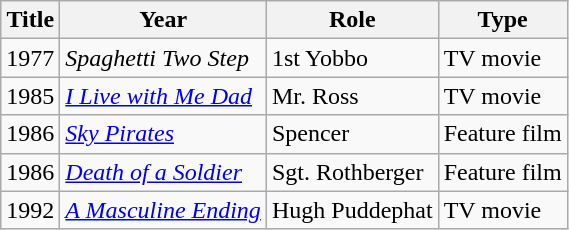<table class="wikitable">
<tr>
<th>Title</th>
<th>Year</th>
<th>Role</th>
<th>Type</th>
</tr>
<tr>
<td>1977</td>
<td><em>Spaghetti Two Step</em></td>
<td>1st Yobbo</td>
<td>TV movie</td>
</tr>
<tr>
<td>1985</td>
<td><em><a href='#'>I Live with Me Dad</a></em></td>
<td>Mr. Ross</td>
<td>TV movie</td>
</tr>
<tr>
<td>1986</td>
<td><em><a href='#'>Sky Pirates</a></em></td>
<td>Spencer</td>
<td>Feature film</td>
</tr>
<tr>
<td>1986</td>
<td><em><a href='#'>Death of a Soldier</a></em></td>
<td>Sgt. Rothberger</td>
<td>Feature film</td>
</tr>
<tr>
<td>1992</td>
<td><em><a href='#'>A Masculine Ending</a></em></td>
<td>Hugh Puddephat</td>
<td>TV movie</td>
</tr>
</table>
